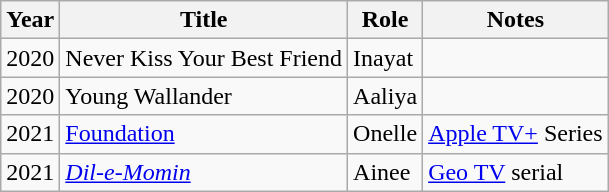<table class="wikitable sortable">
<tr>
<th>Year</th>
<th>Title</th>
<th>Role</th>
<th>Notes</th>
</tr>
<tr>
<td>2020</td>
<td>Never Kiss Your Best Friend</td>
<td>Inayat</td>
<td></td>
</tr>
<tr>
<td>2020</td>
<td>Young Wallander</td>
<td>Aaliya</td>
<td></td>
</tr>
<tr>
<td>2021</td>
<td><a href='#'>Foundation</a></td>
<td>Onelle</td>
<td><a href='#'>Apple TV+</a> Series</td>
</tr>
<tr>
<td>2021</td>
<td><em><a href='#'>Dil-e-Momin</a></em></td>
<td>Ainee</td>
<td><a href='#'>Geo TV</a> serial</td>
</tr>
</table>
